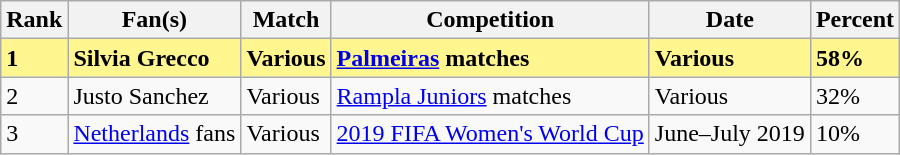<table class="wikitable">
<tr>
<th>Rank</th>
<th>Fan(s)</th>
<th>Match</th>
<th>Competition</th>
<th>Date</th>
<th>Percent</th>
</tr>
<tr style="background-color: #FFF68F; font-weight: bold;">
<td>1</td>
<td>Silvia Grecco</td>
<td>Various</td>
<td><a href='#'>Palmeiras</a> matches</td>
<td>Various</td>
<td>58%</td>
</tr>
<tr>
<td>2</td>
<td>Justo Sanchez</td>
<td>Various</td>
<td><a href='#'>Rampla Juniors</a> matches</td>
<td>Various</td>
<td>32%</td>
</tr>
<tr>
<td>3</td>
<td><a href='#'>Netherlands</a> fans</td>
<td>Various</td>
<td><a href='#'>2019 FIFA Women's World Cup</a></td>
<td>June–July 2019</td>
<td>10%</td>
</tr>
</table>
